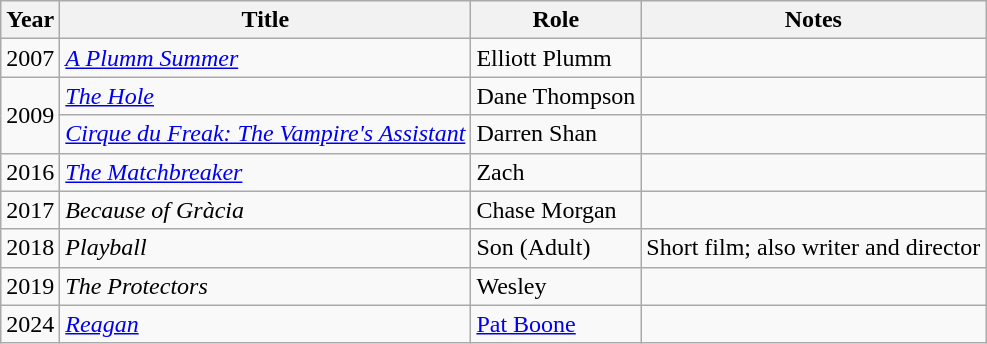<table class="wikitable sortable">
<tr>
<th>Year</th>
<th>Title</th>
<th>Role</th>
<th class="unsortable">Notes</th>
</tr>
<tr>
<td>2007</td>
<td><em><a href='#'>A Plumm Summer</a></em></td>
<td>Elliott Plumm</td>
<td></td>
</tr>
<tr>
<td rowspan=2>2009</td>
<td><em><a href='#'>The Hole</a></em></td>
<td>Dane Thompson</td>
<td></td>
</tr>
<tr>
<td><em><a href='#'>Cirque du Freak: The Vampire's Assistant</a></em></td>
<td>Darren Shan</td>
<td></td>
</tr>
<tr>
<td>2016</td>
<td><em><a href='#'>The Matchbreaker</a></em></td>
<td>Zach</td>
<td></td>
</tr>
<tr>
<td>2017</td>
<td><em>Because of Gràcia</em></td>
<td>Chase Morgan</td>
<td></td>
</tr>
<tr>
<td>2018</td>
<td><em>Playball</em></td>
<td>Son (Adult)</td>
<td>Short film; also writer and director</td>
</tr>
<tr>
<td>2019</td>
<td><em>The Protectors</em></td>
<td>Wesley</td>
<td></td>
</tr>
<tr>
<td>2024</td>
<td><em><a href='#'>Reagan</a></em></td>
<td><a href='#'>Pat Boone</a></td>
<td></td>
</tr>
</table>
